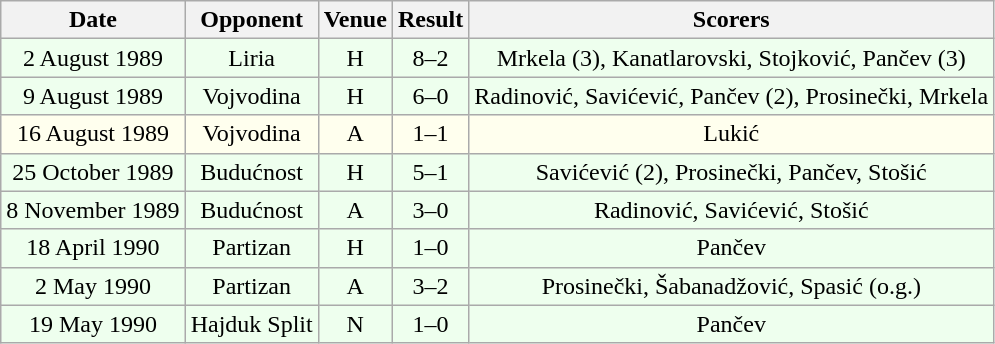<table class="wikitable sortable" style="font-size:100%; text-align:center">
<tr>
<th>Date</th>
<th>Opponent</th>
<th>Venue</th>
<th>Result</th>
<th>Scorers</th>
</tr>
<tr bgcolor = "#EEFFEE">
<td>2 August 1989</td>
<td>Liria</td>
<td>H</td>
<td>8–2</td>
<td>Mrkela (3), Kanatlarovski, Stojković, Pančev (3)</td>
</tr>
<tr bgcolor = "#EEFFEE">
<td>9 August 1989</td>
<td>Vojvodina</td>
<td>H</td>
<td>6–0</td>
<td>Radinović, Savićević, Pančev (2), Prosinečki, Mrkela</td>
</tr>
<tr bgcolor = "#FFFFEE">
<td>16 August 1989</td>
<td>Vojvodina</td>
<td>A</td>
<td>1–1</td>
<td>Lukić</td>
</tr>
<tr bgcolor = "#EEFFEE">
<td>25 October 1989</td>
<td>Budućnost</td>
<td>H</td>
<td>5–1</td>
<td>Savićević (2), Prosinečki, Pančev, Stošić</td>
</tr>
<tr bgcolor = "#EEFFEE">
<td>8 November 1989</td>
<td>Budućnost</td>
<td>A</td>
<td>3–0</td>
<td>Radinović, Savićević, Stošić</td>
</tr>
<tr bgcolor = "#EEFFEE">
<td>18 April 1990</td>
<td>Partizan</td>
<td>H</td>
<td>1–0</td>
<td>Pančev</td>
</tr>
<tr bgcolor = "#EEFFEE">
<td>2 May 1990</td>
<td>Partizan</td>
<td>A</td>
<td>3–2</td>
<td>Prosinečki, Šabanadžović, Spasić (o.g.)</td>
</tr>
<tr bgcolor = "#EEFFEE">
<td>19 May 1990</td>
<td>Hajduk Split</td>
<td>N</td>
<td>1–0</td>
<td>Pančev</td>
</tr>
</table>
